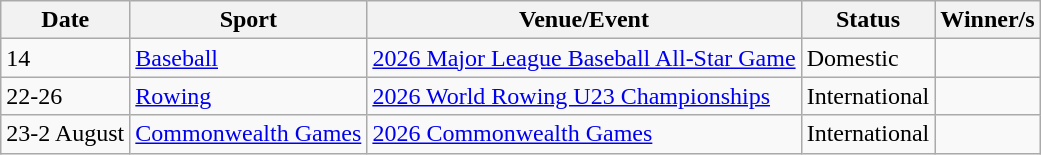<table class="wikitable source">
<tr>
<th>Date</th>
<th>Sport</th>
<th>Venue/Event</th>
<th>Status</th>
<th>Winner/s</th>
</tr>
<tr>
<td>14</td>
<td><a href='#'>Baseball</a></td>
<td> <a href='#'>2026 Major League Baseball All-Star Game</a></td>
<td>Domestic</td>
<td></td>
</tr>
<tr>
<td>22-26</td>
<td><a href='#'>Rowing</a></td>
<td> <a href='#'>2026 World Rowing U23 Championships</a></td>
<td>International</td>
<td></td>
</tr>
<tr>
<td>23-2 August</td>
<td><a href='#'>Commonwealth Games</a></td>
<td> <a href='#'>2026 Commonwealth Games</a></td>
<td>International</td>
<td></td>
</tr>
</table>
